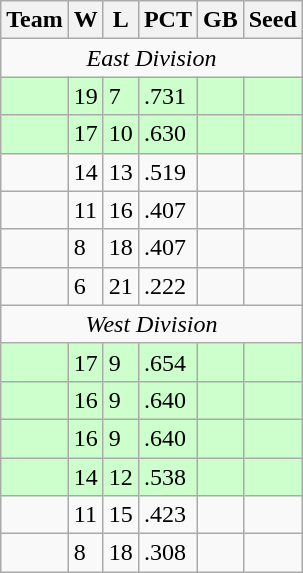<table class=wikitable>
<tr>
<th>Team</th>
<th>W</th>
<th>L</th>
<th>PCT</th>
<th>GB</th>
<th>Seed</th>
</tr>
<tr>
<td colspan=6 align=center><em>East Division</em></td>
</tr>
<tr bgcolor=#ccffcc>
<td></td>
<td>19</td>
<td>7</td>
<td>.731</td>
<td></td>
<td></td>
</tr>
<tr bgcolor=#ccffcc>
<td></td>
<td>17</td>
<td>10</td>
<td>.630</td>
<td></td>
<td></td>
</tr>
<tr>
<td></td>
<td>14</td>
<td>13</td>
<td>.519</td>
<td></td>
<td></td>
</tr>
<tr>
<td></td>
<td>11</td>
<td>16</td>
<td>.407</td>
<td></td>
<td></td>
</tr>
<tr>
<td></td>
<td>8</td>
<td>18</td>
<td>.407</td>
<td></td>
<td></td>
</tr>
<tr>
<td></td>
<td>6</td>
<td>21</td>
<td>.222</td>
<td></td>
<td></td>
</tr>
<tr>
<td colspan=67 align=center><em>West Division</em></td>
</tr>
<tr bgcolor=#ccffcc>
<td></td>
<td>17</td>
<td>9</td>
<td>.654</td>
<td></td>
<td></td>
</tr>
<tr bgcolor=#ccffcc>
<td></td>
<td>16</td>
<td>9</td>
<td>.640</td>
<td></td>
<td></td>
</tr>
<tr bgcolor=#ccffcc>
<td></td>
<td>16</td>
<td>9</td>
<td>.640</td>
<td></td>
<td></td>
</tr>
<tr bgcolor=#ccffcc>
<td></td>
<td>14</td>
<td>12</td>
<td>.538</td>
<td></td>
<td></td>
</tr>
<tr>
<td></td>
<td>11</td>
<td>15</td>
<td>.423</td>
<td></td>
<td></td>
</tr>
<tr>
<td></td>
<td>8</td>
<td>18</td>
<td>.308</td>
<td></td>
<td></td>
</tr>
</table>
